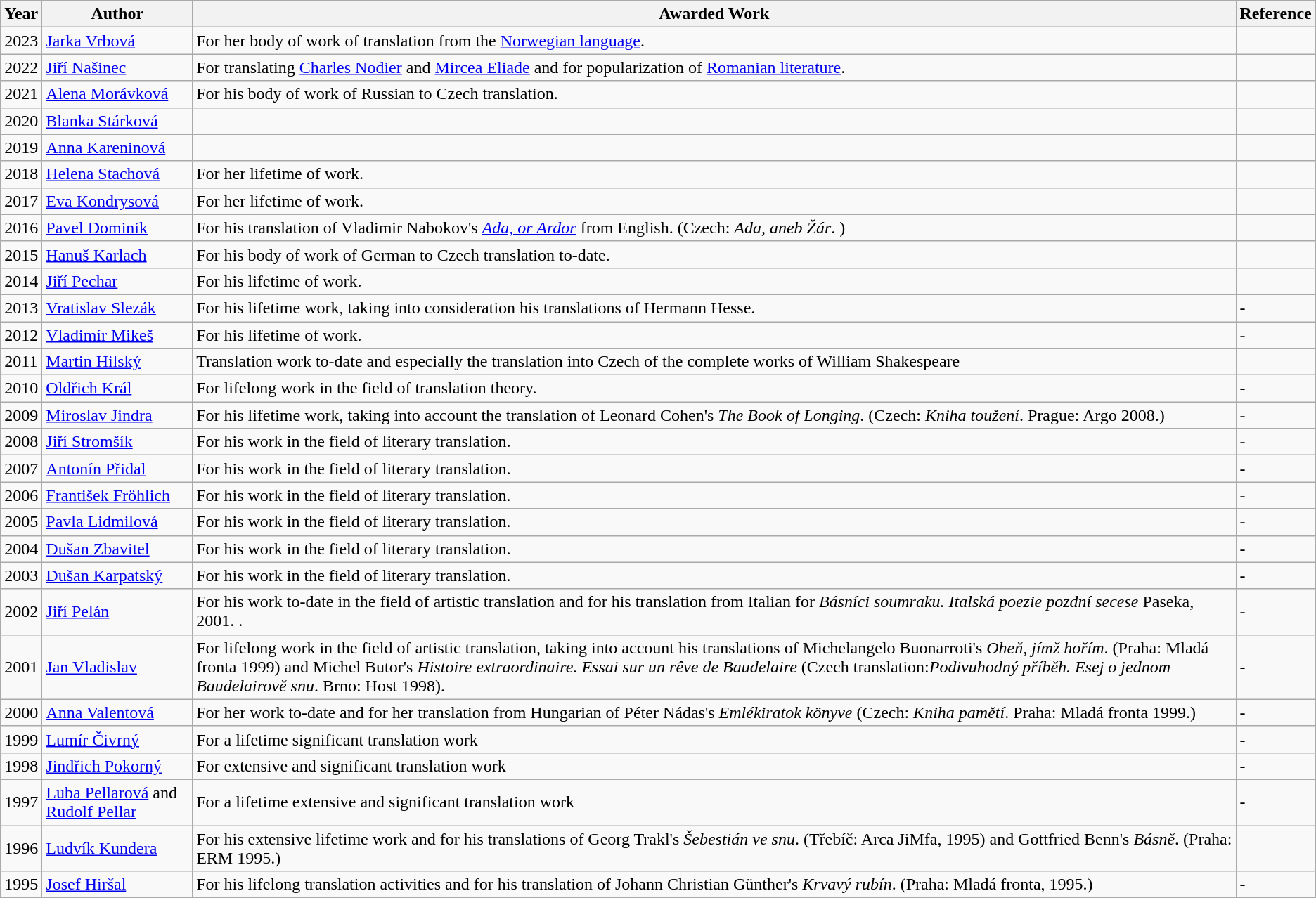<table class="wikitable">
<tr>
<th>Year</th>
<th>Author</th>
<th>Awarded Work</th>
<th>Reference</th>
</tr>
<tr>
<td>2023</td>
<td><a href='#'>Jarka Vrbová</a></td>
<td>For her body of work of translation from the <a href='#'>Norwegian language</a>.</td>
</tr>
<tr>
<td>2022</td>
<td><a href='#'>Jiří Našinec</a></td>
<td>For translating <a href='#'>Charles Nodier</a> and <a href='#'>Mircea Eliade</a> and for popularization of <a href='#'>Romanian literature</a>.</td>
<td></td>
</tr>
<tr>
<td>2021</td>
<td><a href='#'>Alena Morávková</a></td>
<td>For his body of work of Russian to Czech translation.</td>
<td></td>
</tr>
<tr>
<td>2020</td>
<td><a href='#'>Blanka Stárková</a></td>
<td></td>
<td></td>
</tr>
<tr>
<td>2019</td>
<td><a href='#'>Anna Kareninová</a></td>
<td></td>
<td></td>
</tr>
<tr>
<td>2018</td>
<td><a href='#'>Helena Stachová</a></td>
<td>For her lifetime of work.</td>
<td></td>
</tr>
<tr>
<td>2017</td>
<td><a href='#'>Eva Kondrysová</a></td>
<td>For her lifetime of work.</td>
<td></td>
</tr>
<tr>
<td>2016</td>
<td><a href='#'>Pavel Dominik</a></td>
<td>For his translation of Vladimir Nabokov's <em><a href='#'>Ada, or Ardor</a></em> from English. (Czech: <em>Ada, aneb Žár</em>. )</td>
<td></td>
</tr>
<tr>
<td>2015</td>
<td><a href='#'>Hanuš Karlach</a></td>
<td>For his body of work of German to Czech translation to-date.</td>
<td></td>
</tr>
<tr>
<td>2014</td>
<td><a href='#'>Jiří Pechar</a></td>
<td>For his lifetime of work.</td>
<td></td>
</tr>
<tr>
<td>2013</td>
<td><a href='#'>Vratislav Slezák</a></td>
<td>For his lifetime work, taking into consideration his translations of Hermann Hesse.</td>
<td>-</td>
</tr>
<tr>
<td>2012</td>
<td><a href='#'>Vladimír Mikeš</a></td>
<td>For his lifetime of work.</td>
<td>-</td>
</tr>
<tr>
<td>2011</td>
<td><a href='#'>Martin Hilský</a></td>
<td>Translation work to-date and especially the translation into Czech of the complete works of William Shakespeare</td>
<td></td>
</tr>
<tr>
<td>2010</td>
<td><a href='#'>Oldřich Král</a></td>
<td>For lifelong work in the field of translation theory.</td>
<td>-</td>
</tr>
<tr>
<td>2009</td>
<td><a href='#'>Miroslav Jindra</a></td>
<td>For his lifetime work, taking into account the translation of Leonard Cohen's <em>The Book of Longing</em>. (Czech: <em>Kniha toužení</em>. Prague: Argo 2008.)</td>
<td>-</td>
</tr>
<tr>
<td>2008</td>
<td><a href='#'>Jiří Stromšík</a></td>
<td>For his work in the field of literary translation.</td>
<td>-</td>
</tr>
<tr>
<td>2007</td>
<td><a href='#'>Antonín Přidal</a></td>
<td>For his work in the field of literary translation.</td>
<td>-</td>
</tr>
<tr>
<td>2006</td>
<td><a href='#'>František Fröhlich</a></td>
<td>For his work in the field of literary translation.</td>
<td>-</td>
</tr>
<tr>
<td>2005</td>
<td><a href='#'>Pavla Lidmilová</a></td>
<td>For his work in the field of literary translation.</td>
<td>-</td>
</tr>
<tr>
<td>2004</td>
<td><a href='#'>Dušan Zbavitel</a></td>
<td>For his work in the field of literary translation.</td>
<td>-</td>
</tr>
<tr>
<td>2003</td>
<td><a href='#'>Dušan Karpatský</a></td>
<td>For his work in the field of literary translation.</td>
<td>-</td>
</tr>
<tr>
<td>2002</td>
<td><a href='#'>Jiří Pelán</a></td>
<td>For his work to-date in the field of artistic translation and for his translation from Italian for  <em>Básníci soumraku. Italská poezie pozdní secese</em> Paseka, 2001. .</td>
<td>-</td>
</tr>
<tr>
<td>2001</td>
<td><a href='#'>Jan Vladislav</a></td>
<td>For lifelong work in the field of artistic translation, taking into account his translations of Michelangelo Buonarroti's <em>Oheň, jímž hořím</em>. (Praha: Mladá fronta 1999) and Michel Butor's  <em>Histoire extraordinaire. Essai sur un rêve de Baudelaire</em>  (Czech translation:<em>Podivuhodný příběh. Esej o jednom Baudelairově snu</em>. Brno: Host 1998).</td>
<td>-</td>
</tr>
<tr>
<td>2000</td>
<td><a href='#'>Anna Valentová</a></td>
<td>For her work to-date and for her translation from Hungarian of Péter Nádas's  <em>Emlékiratok könyve</em> (Czech: <em>Kniha pamětí</em>. Praha: Mladá fronta 1999.)</td>
<td>-</td>
</tr>
<tr>
<td>1999</td>
<td><a href='#'>Lumír Čivrný</a></td>
<td>For a lifetime significant translation work</td>
<td>-</td>
</tr>
<tr>
<td>1998</td>
<td><a href='#'>Jindřich Pokorný</a></td>
<td>For extensive and significant translation work</td>
<td>-</td>
</tr>
<tr>
<td>1997</td>
<td><a href='#'>Luba Pellarová</a> and <a href='#'>Rudolf Pellar</a></td>
<td>For a lifetime extensive and significant translation work</td>
<td>-</td>
</tr>
<tr>
<td>1996</td>
<td><a href='#'>Ludvík Kundera</a></td>
<td>For his extensive lifetime work and for his translations of Georg Trakl's <em>Šebestián ve snu</em>. (Třebíč: Arca JiMfa, 1995) and Gottfried Benn's <em>Básně</em>. (Praha: ERM 1995.)</td>
<td></td>
</tr>
<tr>
<td>1995</td>
<td><a href='#'>Josef Hiršal</a></td>
<td>For his lifelong translation activities and for his translation of Johann Christian Günther's <em>Krvavý rubín</em>. (Praha: Mladá fronta, 1995.)</td>
<td>-</td>
</tr>
</table>
